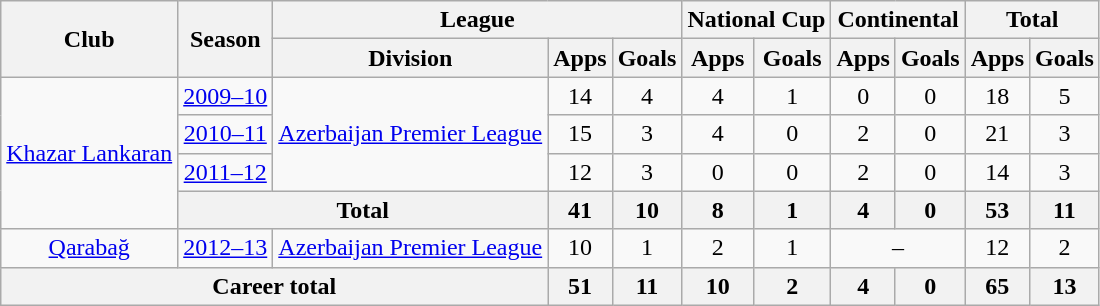<table class="wikitable" style="text-align: center;">
<tr>
<th rowspan="2">Club</th>
<th rowspan="2">Season</th>
<th colspan="3">League</th>
<th colspan="2">National Cup</th>
<th colspan="2">Continental</th>
<th colspan="2">Total</th>
</tr>
<tr>
<th>Division</th>
<th>Apps</th>
<th>Goals</th>
<th>Apps</th>
<th>Goals</th>
<th>Apps</th>
<th>Goals</th>
<th>Apps</th>
<th>Goals</th>
</tr>
<tr>
<td rowspan="4" valign="center"><a href='#'>Khazar Lankaran</a></td>
<td><a href='#'>2009–10</a></td>
<td rowspan="3" valign="center"><a href='#'>Azerbaijan Premier League</a></td>
<td>14</td>
<td>4</td>
<td>4</td>
<td>1</td>
<td>0</td>
<td>0</td>
<td>18</td>
<td>5</td>
</tr>
<tr>
<td><a href='#'>2010–11</a></td>
<td>15</td>
<td>3</td>
<td>4</td>
<td>0</td>
<td>2</td>
<td>0</td>
<td>21</td>
<td>3</td>
</tr>
<tr>
<td><a href='#'>2011–12</a></td>
<td>12</td>
<td>3</td>
<td>0</td>
<td>0</td>
<td>2</td>
<td>0</td>
<td>14</td>
<td>3</td>
</tr>
<tr>
<th colspan="2">Total</th>
<th>41</th>
<th>10</th>
<th>8</th>
<th>1</th>
<th>4</th>
<th>0</th>
<th>53</th>
<th>11</th>
</tr>
<tr>
<td valign="center"><a href='#'>Qarabağ</a></td>
<td><a href='#'>2012–13</a></td>
<td><a href='#'>Azerbaijan Premier League</a></td>
<td>10</td>
<td>1</td>
<td>2</td>
<td>1</td>
<td colspan="2">–</td>
<td>12</td>
<td>2</td>
</tr>
<tr>
<th colspan="3">Career total</th>
<th>51</th>
<th>11</th>
<th>10</th>
<th>2</th>
<th>4</th>
<th>0</th>
<th>65</th>
<th>13</th>
</tr>
</table>
